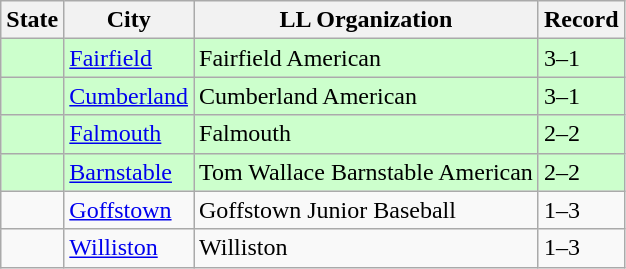<table class="wikitable">
<tr>
<th>State</th>
<th>City</th>
<th>LL Organization</th>
<th>Record</th>
</tr>
<tr bgcolor="ccffcc">
<td><strong></strong></td>
<td><a href='#'>Fairfield</a></td>
<td>Fairfield American</td>
<td>3–1</td>
</tr>
<tr bgcolor="ccffcc">
<td><strong></strong></td>
<td><a href='#'>Cumberland</a></td>
<td>Cumberland American</td>
<td>3–1</td>
</tr>
<tr bgcolor="ccffcc">
<td><strong></strong></td>
<td><a href='#'>Falmouth</a></td>
<td>Falmouth</td>
<td>2–2</td>
</tr>
<tr bgcolor="ccffcc">
<td><strong></strong></td>
<td><a href='#'>Barnstable</a></td>
<td>Tom Wallace Barnstable American</td>
<td>2–2</td>
</tr>
<tr>
<td><strong></strong></td>
<td><a href='#'>Goffstown</a></td>
<td>Goffstown Junior Baseball</td>
<td>1–3</td>
</tr>
<tr>
<td><strong></strong></td>
<td><a href='#'>Williston</a></td>
<td>Williston</td>
<td>1–3</td>
</tr>
</table>
